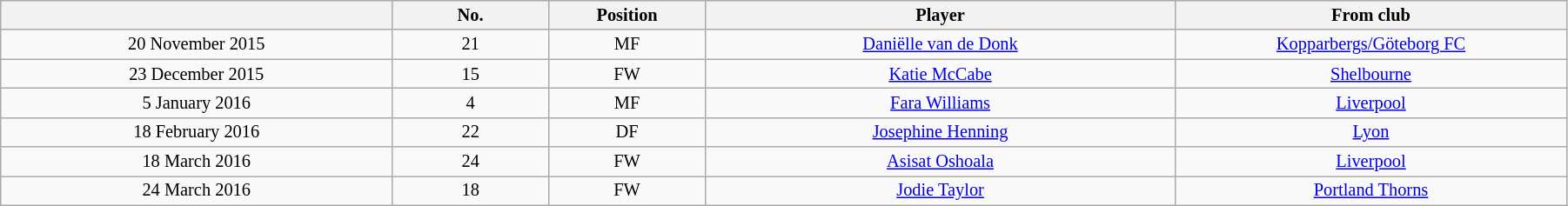<table class="wikitable sortable" style="width:95%; text-align:center; font-size:85%; text-align:center;">
<tr>
<th width="25%"></th>
<th width="10%">No.</th>
<th width="10%">Position</th>
<th>Player</th>
<th width="25%">From club</th>
</tr>
<tr>
<td>20 November 2015</td>
<td>21</td>
<td>MF</td>
<td> <a href='#'>Daniëlle van de Donk</a></td>
<td> <a href='#'>Kopparbergs/Göteborg FC</a></td>
</tr>
<tr>
<td>23 December 2015</td>
<td>15</td>
<td>FW</td>
<td> <a href='#'>Katie McCabe</a></td>
<td> <a href='#'>Shelbourne</a></td>
</tr>
<tr>
<td>5 January 2016</td>
<td>4</td>
<td>MF</td>
<td> <a href='#'>Fara Williams</a></td>
<td> <a href='#'>Liverpool</a></td>
</tr>
<tr>
<td>18 February 2016</td>
<td>22</td>
<td>DF</td>
<td> <a href='#'>Josephine Henning</a></td>
<td> <a href='#'>Lyon</a></td>
</tr>
<tr>
<td>18 March 2016</td>
<td>24</td>
<td>FW</td>
<td> <a href='#'>Asisat Oshoala</a></td>
<td> <a href='#'>Liverpool</a></td>
</tr>
<tr>
<td>24 March 2016</td>
<td>18</td>
<td>FW</td>
<td> <a href='#'>Jodie Taylor</a></td>
<td> <a href='#'>Portland Thorns</a></td>
</tr>
</table>
